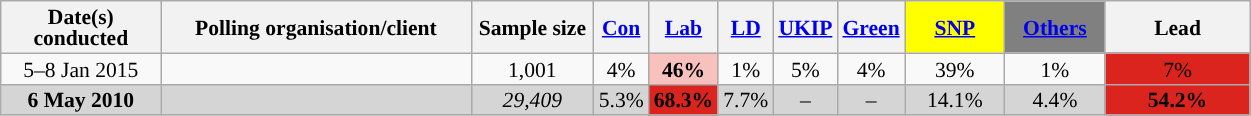<table class="wikitable sortable" style="text-align:center;font-size:90%;line-height:14px">
<tr>
<th ! style="width:100px;">Date(s)<br>conducted</th>
<th style="width:200px;">Polling organisation/client</th>
<th class="unsortable" style="width:75px;">Sample size</th>
<th class="unsortable" style="background:"><a href='#'><span>Con</span></a></th>
<th class="unsortable" style="background:"><a href='#'><span>Lab</span></a></th>
<th class="unsortable" style="background:"><a href='#'><span>LD</span></a></th>
<th class="unsortable" style="background:"><a href='#'><span>UKIP</span></a></th>
<th class="unsortable" style="background:"><a href='#'><span>Green</span></a></th>
<th class="unsortable" style="background:#ffff00; width:60px;"><a href='#'><span>SNP</span></a></th>
<th class="unsortable" style="background:gray; width:60px;"><a href='#'><span>Others</span></a></th>
<th class="unsortable" style="width:90px;">Lead</th>
</tr>
<tr>
<td>5–8 Jan 2015</td>
<td> </td>
<td>1,001</td>
<td>4%</td>
<td style="background:#F8C1BE"><strong>46%</strong></td>
<td>1%</td>
<td>5%</td>
<td>4%</td>
<td>39%</td>
<td>1%</td>
<td style="background:#dc241f"><span>7% </span></td>
</tr>
<tr>
<td style="background:#D5D5D5"><strong>6 May 2010</strong></td>
<td style="background:#D5D5D5"></td>
<td style="background:#D5D5D5"><em>29,409</em></td>
<td style="background:#D5D5D5">5.3%</td>
<td style="background:#dc241f"><span><strong>68.3%</strong></span></td>
<td style="background:#D5D5D5">7.7%</td>
<td style="background:#D5D5D5">–</td>
<td style="background:#D5D5D5">–</td>
<td style="background:#D5D5D5">14.1%</td>
<td style="background:#D5D5D5">4.4%</td>
<td style="background:#dc241f"><span><strong>54.2% </strong></span></td>
</tr>
</table>
